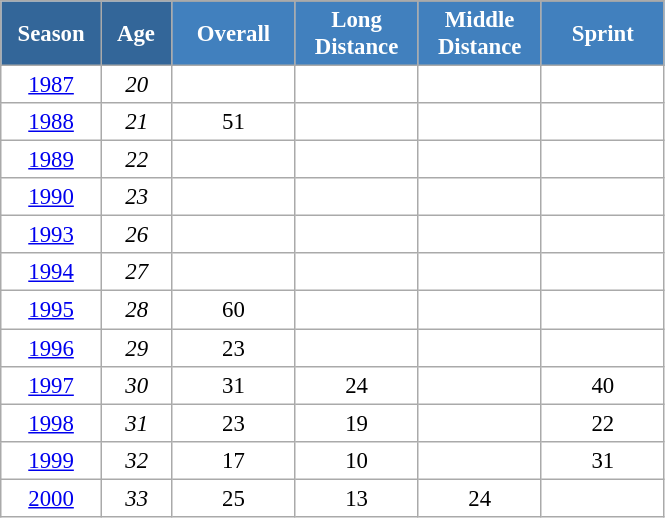<table class="wikitable" style="font-size:95%; text-align:center; border:grey solid 1px; border-collapse:collapse; background:#ffffff;">
<tr>
<th style="background-color:#369; color:white; width:60px;" rowspan="2"> Season </th>
<th style="background-color:#369; color:white; width:40px;" rowspan="2"> Age </th>
</tr>
<tr>
<th style="background-color:#4180be; color:white; width:75px;">Overall</th>
<th style="background-color:#4180be; color:white; width:75px;">Long Distance</th>
<th style="background-color:#4180be; color:white; width:75px;">Middle Distance</th>
<th style="background-color:#4180be; color:white; width:75px;">Sprint</th>
</tr>
<tr>
<td><a href='#'>1987</a></td>
<td><em>20</em></td>
<td></td>
<td></td>
<td></td>
<td></td>
</tr>
<tr>
<td><a href='#'>1988</a></td>
<td><em>21</em></td>
<td>51</td>
<td></td>
<td></td>
<td></td>
</tr>
<tr>
<td><a href='#'>1989</a></td>
<td><em>22</em></td>
<td></td>
<td></td>
<td></td>
<td></td>
</tr>
<tr>
<td><a href='#'>1990</a></td>
<td><em>23</em></td>
<td></td>
<td></td>
<td></td>
<td></td>
</tr>
<tr>
<td><a href='#'>1993</a></td>
<td><em>26</em></td>
<td></td>
<td></td>
<td></td>
<td></td>
</tr>
<tr>
<td><a href='#'>1994</a></td>
<td><em>27</em></td>
<td></td>
<td></td>
<td></td>
<td></td>
</tr>
<tr>
<td><a href='#'>1995</a></td>
<td><em>28</em></td>
<td>60</td>
<td></td>
<td></td>
<td></td>
</tr>
<tr>
<td><a href='#'>1996</a></td>
<td><em>29</em></td>
<td>23</td>
<td></td>
<td></td>
<td></td>
</tr>
<tr>
<td><a href='#'>1997</a></td>
<td><em>30</em></td>
<td>31</td>
<td>24</td>
<td></td>
<td>40</td>
</tr>
<tr>
<td><a href='#'>1998</a></td>
<td><em>31</em></td>
<td>23</td>
<td>19</td>
<td></td>
<td>22</td>
</tr>
<tr>
<td><a href='#'>1999</a></td>
<td><em>32</em></td>
<td>17</td>
<td>10</td>
<td></td>
<td>31</td>
</tr>
<tr>
<td><a href='#'>2000</a></td>
<td><em>33</em></td>
<td>25</td>
<td>13</td>
<td>24</td>
<td></td>
</tr>
</table>
